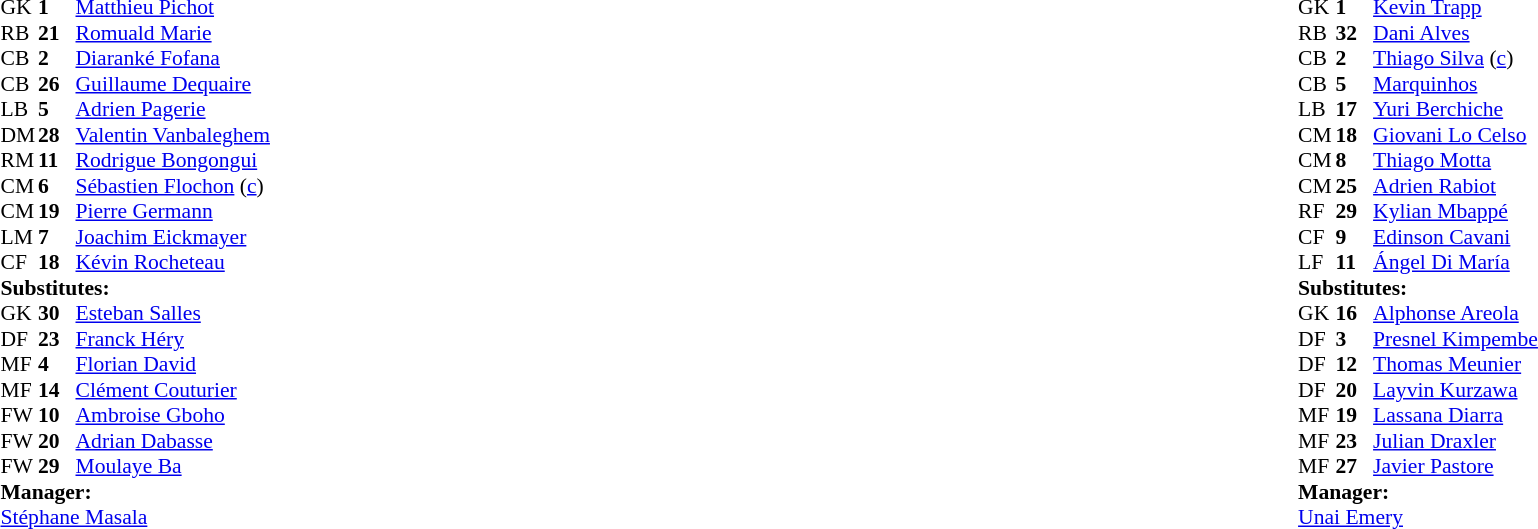<table width="100%">
<tr>
<td valign="top" width="40%"><br><table style="font-size:90%" cellspacing="0" cellpadding="0">
<tr>
<th width=25></th>
<th width=25></th>
</tr>
<tr>
<td>GK</td>
<td><strong>1</strong></td>
<td> <a href='#'>Matthieu Pichot</a></td>
<td></td>
</tr>
<tr>
<td>RB</td>
<td><strong>21</strong></td>
<td> <a href='#'>Romuald Marie</a></td>
</tr>
<tr>
<td>CB</td>
<td><strong>2</strong></td>
<td> <a href='#'>Diaranké Fofana</a></td>
</tr>
<tr>
<td>CB</td>
<td><strong>26</strong></td>
<td> <a href='#'>Guillaume Dequaire</a></td>
</tr>
<tr>
<td>LB</td>
<td><strong>5</strong></td>
<td> <a href='#'>Adrien Pagerie</a></td>
</tr>
<tr>
<td>DM</td>
<td><strong>28</strong></td>
<td> <a href='#'>Valentin Vanbaleghem</a></td>
<td></td>
<td></td>
</tr>
<tr>
<td>RM</td>
<td><strong>11</strong></td>
<td> <a href='#'>Rodrigue Bongongui</a></td>
</tr>
<tr>
<td>CM</td>
<td><strong>6</strong></td>
<td> <a href='#'>Sébastien Flochon</a> (<a href='#'>c</a>)</td>
</tr>
<tr>
<td>CM</td>
<td><strong>19</strong></td>
<td> <a href='#'>Pierre Germann</a></td>
<td></td>
<td></td>
</tr>
<tr>
<td>LM</td>
<td><strong>7</strong></td>
<td> <a href='#'>Joachim Eickmayer</a></td>
<td></td>
<td></td>
</tr>
<tr>
<td>CF</td>
<td><strong>18</strong></td>
<td> <a href='#'>Kévin Rocheteau</a></td>
</tr>
<tr>
<td colspan=3><strong>Substitutes:</strong></td>
</tr>
<tr>
<td>GK</td>
<td><strong>30</strong></td>
<td> <a href='#'>Esteban Salles</a></td>
</tr>
<tr>
<td>DF</td>
<td><strong>23</strong></td>
<td> <a href='#'>Franck Héry</a></td>
</tr>
<tr>
<td>MF</td>
<td><strong>4</strong></td>
<td> <a href='#'>Florian David</a></td>
</tr>
<tr>
<td>MF</td>
<td><strong>14</strong></td>
<td> <a href='#'>Clément Couturier</a></td>
<td></td>
<td></td>
</tr>
<tr>
<td>FW</td>
<td><strong>10</strong></td>
<td> <a href='#'>Ambroise Gboho</a></td>
<td></td>
<td></td>
</tr>
<tr>
<td>FW</td>
<td><strong>20</strong></td>
<td> <a href='#'>Adrian Dabasse</a></td>
<td></td>
<td></td>
</tr>
<tr>
<td>FW</td>
<td><strong>29</strong></td>
<td> <a href='#'>Moulaye Ba</a></td>
</tr>
<tr>
<td colspan=3><strong>Manager:</strong></td>
</tr>
<tr>
<td colspan=3> <a href='#'>Stéphane Masala</a></td>
</tr>
</table>
</td>
<td valign="top"></td>
<td valign="top" width="50%"><br><table style="font-size:90%; margin:auto" cellspacing="0" cellpadding="0">
<tr>
<th width=25></th>
<th width=25></th>
</tr>
<tr>
<td>GK</td>
<td><strong>1</strong></td>
<td> <a href='#'>Kevin Trapp</a></td>
</tr>
<tr>
<td>RB</td>
<td><strong>32</strong></td>
<td> <a href='#'>Dani Alves</a></td>
<td></td>
<td></td>
</tr>
<tr>
<td>CB</td>
<td><strong>2</strong></td>
<td> <a href='#'>Thiago Silva</a> (<a href='#'>c</a>)</td>
</tr>
<tr>
<td>CB</td>
<td><strong>5</strong></td>
<td> <a href='#'>Marquinhos</a></td>
</tr>
<tr>
<td>LB</td>
<td><strong>17</strong></td>
<td> <a href='#'>Yuri Berchiche</a></td>
<td></td>
</tr>
<tr>
<td>CM</td>
<td><strong>18</strong></td>
<td> <a href='#'>Giovani Lo Celso</a></td>
</tr>
<tr>
<td>CM</td>
<td><strong>8</strong></td>
<td> <a href='#'>Thiago Motta</a></td>
<td></td>
<td></td>
</tr>
<tr>
<td>CM</td>
<td><strong>25</strong></td>
<td> <a href='#'>Adrien Rabiot</a></td>
</tr>
<tr>
<td>RF</td>
<td><strong>29</strong></td>
<td> <a href='#'>Kylian Mbappé</a></td>
<td></td>
<td></td>
</tr>
<tr>
<td>CF</td>
<td><strong>9</strong></td>
<td> <a href='#'>Edinson Cavani</a></td>
</tr>
<tr>
<td>LF</td>
<td><strong>11</strong></td>
<td> <a href='#'>Ángel Di María</a></td>
</tr>
<tr>
<td colspan=3><strong>Substitutes:</strong></td>
</tr>
<tr>
<td>GK</td>
<td><strong>16</strong></td>
<td> <a href='#'>Alphonse Areola</a></td>
</tr>
<tr>
<td>DF</td>
<td><strong>3</strong></td>
<td> <a href='#'>Presnel Kimpembe</a></td>
</tr>
<tr>
<td>DF</td>
<td><strong>12</strong></td>
<td> <a href='#'>Thomas Meunier</a></td>
<td></td>
<td></td>
</tr>
<tr>
<td>DF</td>
<td><strong>20</strong></td>
<td> <a href='#'>Layvin Kurzawa</a></td>
</tr>
<tr>
<td>MF</td>
<td><strong>19</strong></td>
<td> <a href='#'>Lassana Diarra</a></td>
</tr>
<tr>
<td>MF</td>
<td><strong>23</strong></td>
<td> <a href='#'>Julian Draxler</a></td>
<td></td>
<td></td>
</tr>
<tr>
<td>MF</td>
<td><strong>27</strong></td>
<td> <a href='#'>Javier Pastore</a></td>
<td></td>
<td></td>
</tr>
<tr>
<td colspan=3><strong>Manager:</strong></td>
</tr>
<tr>
<td colspan=3> <a href='#'>Unai Emery</a></td>
</tr>
</table>
</td>
</tr>
</table>
